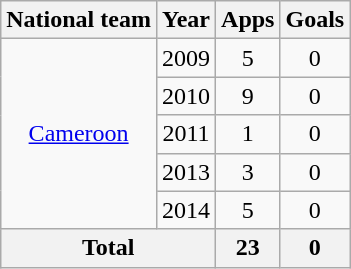<table class=wikitable style="text-align: center;">
<tr>
<th>National team</th>
<th>Year</th>
<th>Apps</th>
<th>Goals</th>
</tr>
<tr>
<td rowspan="5"><a href='#'>Cameroon</a></td>
<td>2009</td>
<td>5</td>
<td>0</td>
</tr>
<tr>
<td>2010</td>
<td>9</td>
<td>0</td>
</tr>
<tr>
<td>2011</td>
<td>1</td>
<td>0</td>
</tr>
<tr>
<td>2013</td>
<td>3</td>
<td>0</td>
</tr>
<tr>
<td>2014</td>
<td>5</td>
<td>0</td>
</tr>
<tr>
<th colspan="2">Total</th>
<th>23</th>
<th>0</th>
</tr>
</table>
